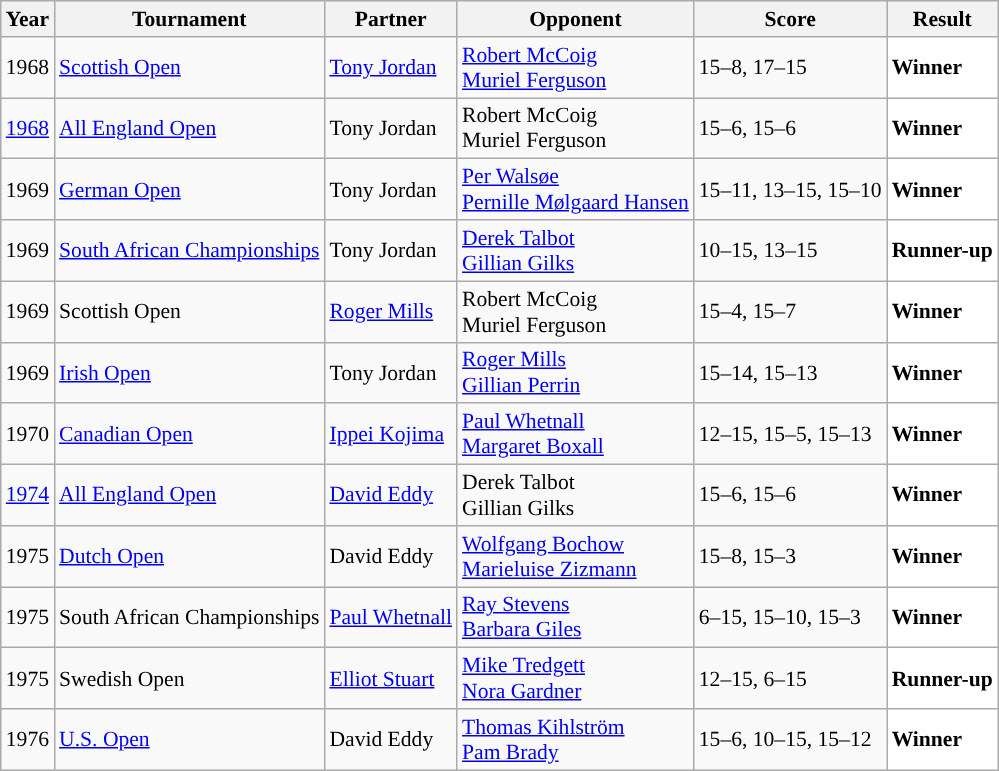<table class="sortable wikitable" style="font-size: 90%;">
<tr>
<th>Year</th>
<th>Tournament</th>
<th>Partner</th>
<th>Opponent</th>
<th>Score</th>
<th>Result</th>
</tr>
<tr>
<td align="center">1968</td>
<td align="left"><a href='#'>Scottish Open</a></td>
<td align="left"> <a href='#'>Tony Jordan</a></td>
<td align="left"> <a href='#'>Robert McCoig</a> <br>  <a href='#'>Muriel Ferguson</a></td>
<td align="left">15–8, 17–15</td>
<td style="text-align:left; background:white"> <strong>Winner</strong></td>
</tr>
<tr>
<td align="center"><a href='#'>1968</a></td>
<td align="left"><a href='#'>All England Open</a></td>
<td align="left"> Tony Jordan</td>
<td align="left"> Robert McCoig <br>  Muriel Ferguson</td>
<td align="left">15–6, 15–6</td>
<td style="text-align:left; background:white"> <strong>Winner</strong></td>
</tr>
<tr>
<td align="center">1969</td>
<td align="left"><a href='#'>German Open</a></td>
<td align="left"> Tony Jordan</td>
<td align="left"> <a href='#'>Per Walsøe</a> <br>  <a href='#'>Pernille Mølgaard Hansen</a></td>
<td align="left">15–11, 13–15, 15–10</td>
<td style="text-align:left; background:white"> <strong>Winner</strong></td>
</tr>
<tr>
<td align="center">1969</td>
<td align="left"><a href='#'>South African Championships</a></td>
<td align="left"> Tony Jordan</td>
<td align="left"> <a href='#'>Derek Talbot</a> <br>  <a href='#'>Gillian Gilks</a></td>
<td align="left">10–15, 13–15</td>
<td style="text-align:left; background:white"> <strong>Runner-up</strong></td>
</tr>
<tr>
<td align="center">1969</td>
<td align="left">Scottish Open</td>
<td align="left"> <a href='#'>Roger Mills</a></td>
<td align="left"> Robert McCoig <br>  Muriel Ferguson</td>
<td align="left">15–4, 15–7</td>
<td style="text-align:left; background:white"> <strong>Winner</strong></td>
</tr>
<tr>
<td align="center">1969</td>
<td align="left"><a href='#'>Irish Open</a></td>
<td align="left"> Tony Jordan</td>
<td align="left"> <a href='#'>Roger Mills</a> <br>  <a href='#'>Gillian Perrin</a></td>
<td align="left">15–14, 15–13</td>
<td style="text-align:left; background:white"> <strong>Winner</strong></td>
</tr>
<tr>
<td align="center">1970</td>
<td align="left"><a href='#'>Canadian Open</a></td>
<td align="left"> <a href='#'>Ippei Kojima</a></td>
<td align="left"> <a href='#'>Paul Whetnall</a> <br>  <a href='#'>Margaret Boxall</a></td>
<td align="left">12–15, 15–5, 15–13</td>
<td style="text-align:left; background:white"> <strong>Winner</strong></td>
</tr>
<tr>
<td align="center"><a href='#'>1974</a></td>
<td align="left"><a href='#'>All England Open</a></td>
<td align="left"> <a href='#'>David Eddy</a></td>
<td align="left"> Derek Talbot <br>  Gillian Gilks</td>
<td align="left">15–6, 15–6</td>
<td style="text-align:left; background:white"> <strong>Winner</strong></td>
</tr>
<tr>
<td align="center">1975</td>
<td align="left"><a href='#'>Dutch Open</a></td>
<td align="left"> David Eddy</td>
<td align="left"> <a href='#'>Wolfgang Bochow</a> <br>  <a href='#'>Marieluise Zizmann</a></td>
<td align="left">15–8, 15–3</td>
<td style="text-align:left; background:white"> <strong>Winner</strong></td>
</tr>
<tr>
<td align="center">1975</td>
<td align="left">South African Championships</td>
<td align="left"> <a href='#'>Paul Whetnall</a></td>
<td align="left"> <a href='#'>Ray Stevens</a> <br>  <a href='#'>Barbara Giles</a></td>
<td align="left">6–15, 15–10, 15–3</td>
<td style="text-align:left; background:white"> <strong>Winner</strong></td>
</tr>
<tr>
<td align="center">1975</td>
<td align="left">Swedish Open</td>
<td align="left"> <a href='#'>Elliot Stuart</a></td>
<td align="left"> <a href='#'>Mike Tredgett</a> <br>  <a href='#'>Nora Gardner</a></td>
<td align="left">12–15, 6–15</td>
<td style="text-align:left; background:white"> <strong>Runner-up</strong></td>
</tr>
<tr>
<td align="center">1976</td>
<td align="left"><a href='#'>U.S. Open</a></td>
<td align="left"> David Eddy</td>
<td align="left"> <a href='#'>Thomas Kihlström</a> <br>  <a href='#'>Pam Brady</a></td>
<td align="left">15–6, 10–15, 15–12</td>
<td style="text-align:left; background:white"> <strong>Winner</strong></td>
</tr>
</table>
